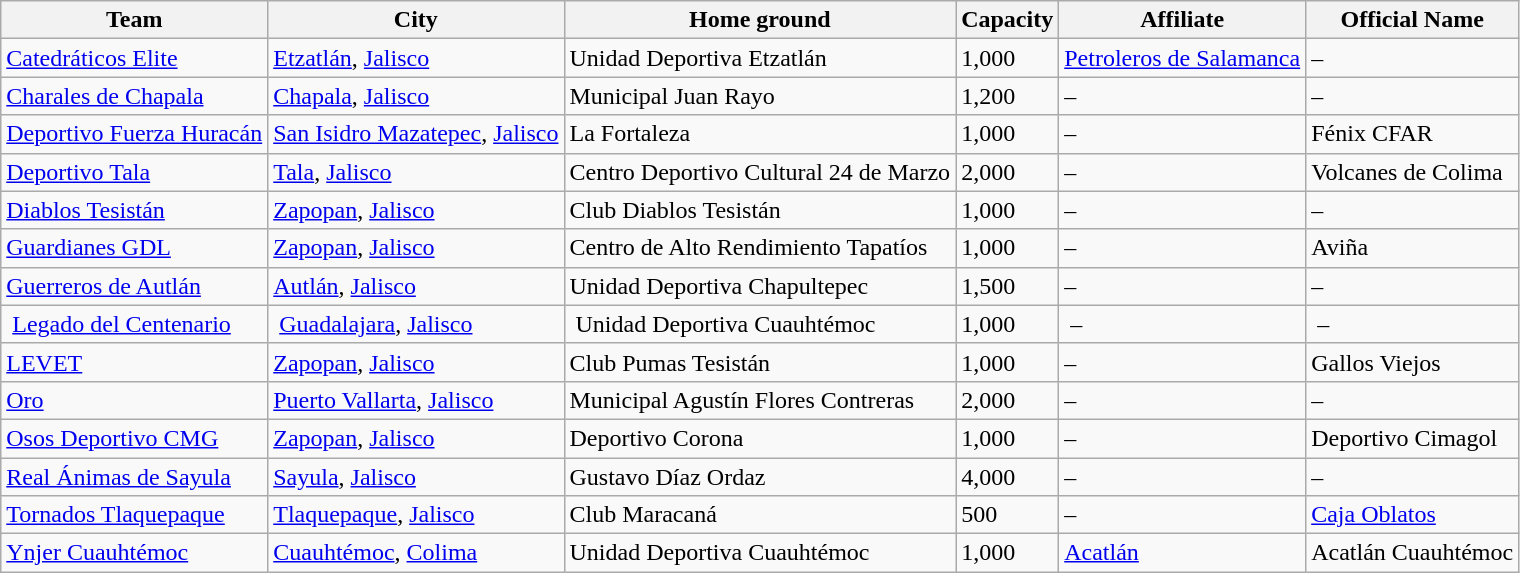<table class="wikitable sortable">
<tr>
<th>Team</th>
<th>City</th>
<th>Home ground</th>
<th>Capacity</th>
<th>Affiliate</th>
<th>Official Name</th>
</tr>
<tr>
<td><a href='#'>Catedráticos Elite</a></td>
<td><a href='#'>Etzatlán</a>, <a href='#'>Jalisco</a></td>
<td>Unidad Deportiva Etzatlán</td>
<td>1,000</td>
<td><a href='#'>Petroleros de Salamanca</a></td>
<td>–</td>
</tr>
<tr>
<td><a href='#'>Charales de Chapala</a></td>
<td><a href='#'>Chapala</a>, <a href='#'>Jalisco</a></td>
<td>Municipal Juan Rayo</td>
<td>1,200</td>
<td>–</td>
<td>–</td>
</tr>
<tr>
<td><a href='#'>Deportivo Fuerza Huracán</a></td>
<td><a href='#'>San Isidro Mazatepec</a>, <a href='#'>Jalisco</a></td>
<td>La Fortaleza</td>
<td>1,000</td>
<td>–</td>
<td>Fénix CFAR</td>
</tr>
<tr>
<td><a href='#'>Deportivo Tala</a></td>
<td><a href='#'>Tala</a>, <a href='#'>Jalisco</a></td>
<td>Centro Deportivo Cultural 24 de Marzo</td>
<td>2,000</td>
<td>–</td>
<td>Volcanes de Colima</td>
</tr>
<tr>
<td><a href='#'>Diablos Tesistán</a></td>
<td><a href='#'>Zapopan</a>, <a href='#'>Jalisco</a></td>
<td>Club Diablos Tesistán</td>
<td>1,000</td>
<td>–</td>
<td>–</td>
</tr>
<tr>
<td><a href='#'>Guardianes GDL</a></td>
<td><a href='#'>Zapopan</a>, <a href='#'>Jalisco</a></td>
<td>Centro de Alto Rendimiento Tapatíos</td>
<td>1,000</td>
<td>–</td>
<td>Aviña</td>
</tr>
<tr>
<td><a href='#'>Guerreros de Autlán</a></td>
<td><a href='#'>Autlán</a>, <a href='#'>Jalisco</a></td>
<td>Unidad Deportiva Chapultepec</td>
<td>1,500</td>
<td>– </td>
<td>–</td>
</tr>
<tr>
<td> <a href='#'>Legado del Centenario</a></td>
<td> <a href='#'>Guadalajara</a>, <a href='#'>Jalisco</a> </td>
<td> Unidad Deportiva Cuauhtémoc</td>
<td>1,000</td>
<td> – </td>
<td> –</td>
</tr>
<tr>
<td><a href='#'>LEVET</a></td>
<td><a href='#'>Zapopan</a>, <a href='#'>Jalisco</a></td>
<td>Club Pumas Tesistán</td>
<td>1,000</td>
<td>–</td>
<td>Gallos Viejos</td>
</tr>
<tr>
<td><a href='#'>Oro</a></td>
<td><a href='#'>Puerto Vallarta</a>, <a href='#'>Jalisco</a></td>
<td>Municipal Agustín Flores Contreras</td>
<td>2,000</td>
<td>–</td>
<td>–</td>
</tr>
<tr>
<td><a href='#'>Osos Deportivo CMG</a></td>
<td><a href='#'>Zapopan</a>, <a href='#'>Jalisco</a></td>
<td>Deportivo Corona</td>
<td>1,000</td>
<td>–</td>
<td>Deportivo Cimagol</td>
</tr>
<tr>
<td><a href='#'>Real Ánimas de Sayula</a></td>
<td><a href='#'>Sayula</a>, <a href='#'>Jalisco</a></td>
<td>Gustavo Díaz Ordaz</td>
<td>4,000</td>
<td>–</td>
<td>–</td>
</tr>
<tr>
<td><a href='#'>Tornados Tlaquepaque</a></td>
<td><a href='#'>Tlaquepaque</a>, <a href='#'>Jalisco</a></td>
<td>Club Maracaná</td>
<td>500</td>
<td>–</td>
<td><a href='#'>Caja Oblatos</a></td>
</tr>
<tr>
<td><a href='#'>Ynjer Cuauhtémoc</a></td>
<td><a href='#'>Cuauhtémoc</a>, <a href='#'>Colima</a></td>
<td>Unidad Deportiva Cuauhtémoc</td>
<td>1,000</td>
<td><a href='#'>Acatlán</a></td>
<td>Acatlán Cuauhtémoc</td>
</tr>
</table>
